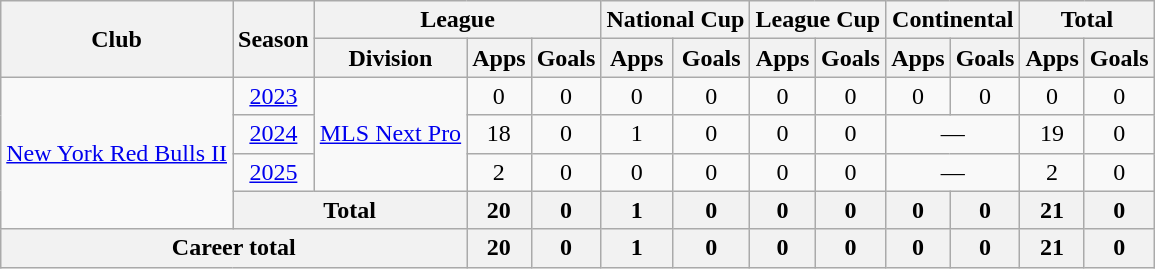<table class="wikitable" style="text-align:center">
<tr>
<th rowspan="2">Club</th>
<th rowspan="2">Season</th>
<th colspan="3">League</th>
<th colspan="2">National Cup </th>
<th colspan="2">League Cup</th>
<th colspan="2">Continental</th>
<th colspan="2">Total</th>
</tr>
<tr>
<th>Division</th>
<th>Apps</th>
<th>Goals</th>
<th>Apps</th>
<th>Goals</th>
<th>Apps</th>
<th>Goals</th>
<th>Apps</th>
<th>Goals</th>
<th>Apps</th>
<th>Goals</th>
</tr>
<tr>
<td rowspan="4"><a href='#'>New York Red Bulls II</a></td>
<td><a href='#'>2023</a></td>
<td rowspan="3"><a href='#'>MLS Next Pro</a></td>
<td>0</td>
<td>0</td>
<td>0</td>
<td>0</td>
<td>0</td>
<td>0</td>
<td>0</td>
<td>0</td>
<td>0</td>
<td>0</td>
</tr>
<tr>
<td><a href='#'>2024</a></td>
<td>18</td>
<td>0</td>
<td>1</td>
<td>0</td>
<td>0</td>
<td>0</td>
<td colspan="2">—</td>
<td>19</td>
<td>0</td>
</tr>
<tr>
<td><a href='#'>2025</a></td>
<td>2</td>
<td>0</td>
<td>0</td>
<td>0</td>
<td>0</td>
<td>0</td>
<td colspan="2">—</td>
<td>2</td>
<td>0</td>
</tr>
<tr>
<th colspan="2">Total</th>
<th>20</th>
<th>0</th>
<th>1</th>
<th>0</th>
<th>0</th>
<th>0</th>
<th>0</th>
<th>0</th>
<th>21</th>
<th>0</th>
</tr>
<tr>
<th colspan="3">Career total</th>
<th>20</th>
<th>0</th>
<th>1</th>
<th>0</th>
<th>0</th>
<th>0</th>
<th>0</th>
<th>0</th>
<th>21</th>
<th>0</th>
</tr>
</table>
